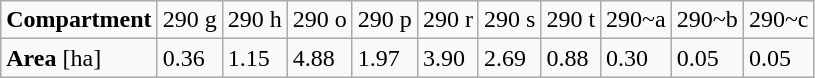<table class="wikitable">
<tr>
<td><strong>Compartment</strong></td>
<td>290 g</td>
<td>290 h</td>
<td>290 o</td>
<td>290 p</td>
<td>290 r</td>
<td>290 s</td>
<td>290 t</td>
<td>290~a</td>
<td>290~b</td>
<td>290~c</td>
</tr>
<tr>
<td><strong>Area</strong> [ha]</td>
<td>0.36</td>
<td>1.15</td>
<td>4.88</td>
<td>1.97</td>
<td>3.90</td>
<td>2.69</td>
<td>0.88</td>
<td>0.30</td>
<td>0.05</td>
<td>0.05</td>
</tr>
</table>
